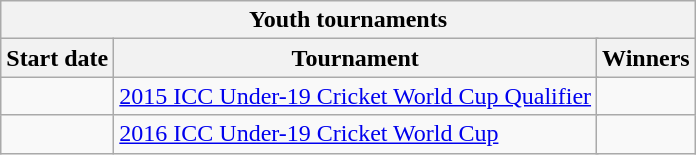<table class="wikitable unsortable" style="text-align:center; white-space:nowrap">
<tr>
<th colspan=6>Youth tournaments</th>
</tr>
<tr class="sortbottom">
<th>Start date</th>
<th colspan=3>Tournament</th>
<th colspan=2>Winners</th>
</tr>
<tr>
<td style="text-align:left"><a href='#'></a></td>
<td style="text-align:left" colspan=3> <a href='#'>2015 ICC Under-19 Cricket World Cup Qualifier</a></td>
<td style="text-align:left" colspan=2></td>
</tr>
<tr>
<td style="text-align:left"><a href='#'></a></td>
<td style="text-align:left" colspan=3> <a href='#'>2016 ICC Under-19 Cricket World Cup</a></td>
<td style="text-align:left" colspan=2></td>
</tr>
</table>
